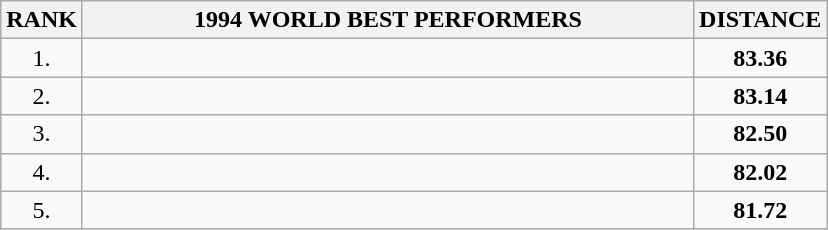<table class=wikitable>
<tr>
<th>RANK</th>
<th align="center" style="width: 25em">1994 WORLD BEST PERFORMERS</th>
<th align="center" style="width: 5em">DISTANCE</th>
</tr>
<tr>
<td align="center">1.</td>
<td></td>
<td align="center"><strong>83.36</strong></td>
</tr>
<tr>
<td align="center">2.</td>
<td></td>
<td align="center"><strong>83.14</strong></td>
</tr>
<tr>
<td align="center">3.</td>
<td></td>
<td align="center"><strong>82.50</strong></td>
</tr>
<tr>
<td align="center">4.</td>
<td></td>
<td align="center"><strong>82.02</strong></td>
</tr>
<tr>
<td align="center">5.</td>
<td></td>
<td align="center"><strong>81.72</strong></td>
</tr>
</table>
